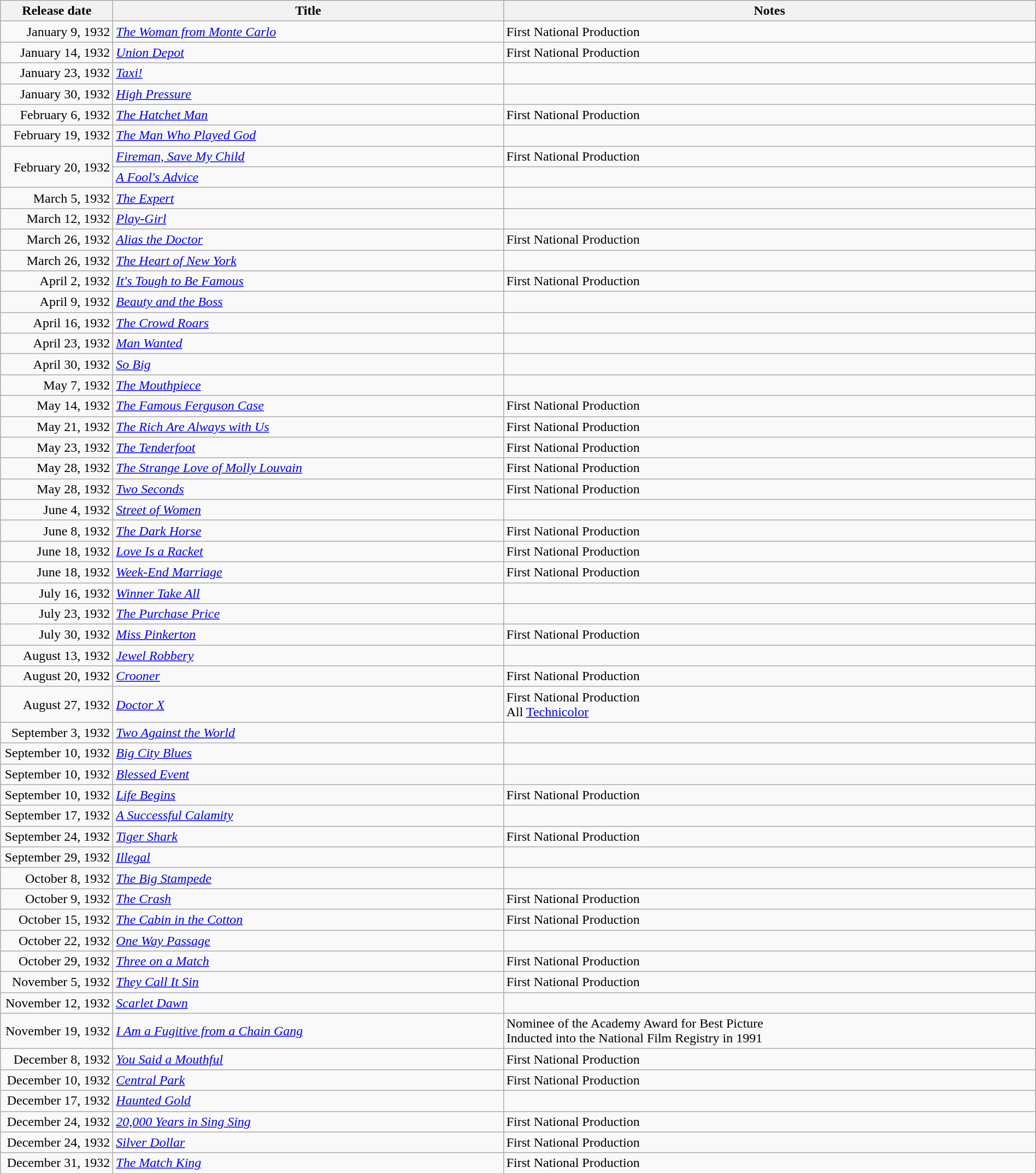<table class="wikitable sortable" style="width:100%;">
<tr>
<th scope="col" style="width:130px;">Release date</th>
<th>Title</th>
<th>Notes</th>
</tr>
<tr>
<td style="text-align:right;">January 9, 1932</td>
<td><em><a href='#'>The Woman from Monte Carlo</a></em></td>
<td>First National Production</td>
</tr>
<tr>
<td style="text-align:right;">January 14, 1932</td>
<td><em><a href='#'>Union Depot</a></em></td>
<td>First National Production</td>
</tr>
<tr>
<td style="text-align:right;">January 23, 1932</td>
<td><em><a href='#'>Taxi!</a></em></td>
<td></td>
</tr>
<tr>
<td style="text-align:right;">January 30, 1932</td>
<td><em><a href='#'>High Pressure</a></em></td>
<td></td>
</tr>
<tr>
<td style="text-align:right;">February 6, 1932</td>
<td><em><a href='#'>The Hatchet Man</a></em></td>
<td>First National Production</td>
</tr>
<tr>
<td style="text-align:right;">February 19, 1932</td>
<td><em><a href='#'>The Man Who Played God</a></em></td>
<td></td>
</tr>
<tr>
<td style="text-align:right;" rowspan="2">February 20, 1932</td>
<td><em><a href='#'>Fireman, Save My Child</a></em></td>
<td>First National Production</td>
</tr>
<tr>
<td><em><a href='#'>A Fool's Advice</a></em></td>
<td></td>
</tr>
<tr>
<td style="text-align:right;">March 5, 1932</td>
<td><em><a href='#'>The Expert</a></em></td>
<td></td>
</tr>
<tr>
<td style="text-align:right;">March 12, 1932</td>
<td><em><a href='#'>Play-Girl</a></em></td>
<td></td>
</tr>
<tr>
<td style="text-align:right;">March 26, 1932</td>
<td><em><a href='#'>Alias the Doctor</a></em></td>
<td>First National Production</td>
</tr>
<tr>
<td style="text-align:right;">March 26, 1932</td>
<td><em><a href='#'>The Heart of New York</a></em></td>
<td></td>
</tr>
<tr>
<td style="text-align:right;">April 2, 1932</td>
<td><em><a href='#'>It's Tough to Be Famous</a></em></td>
<td>First National Production</td>
</tr>
<tr>
<td style="text-align:right;">April 9, 1932</td>
<td><em><a href='#'>Beauty and the Boss</a></em></td>
<td></td>
</tr>
<tr>
<td style="text-align:right;">April 16, 1932</td>
<td><em><a href='#'>The Crowd Roars</a></em></td>
<td></td>
</tr>
<tr>
<td style="text-align:right;">April 23, 1932</td>
<td><em><a href='#'>Man Wanted</a></em></td>
<td></td>
</tr>
<tr>
<td style="text-align:right;">April 30, 1932</td>
<td><em><a href='#'>So Big</a></em></td>
<td></td>
</tr>
<tr>
<td style="text-align:right;">May 7, 1932</td>
<td><em><a href='#'>The Mouthpiece</a></em></td>
<td></td>
</tr>
<tr>
<td style="text-align:right;">May 14, 1932</td>
<td><em><a href='#'>The Famous Ferguson Case</a></em></td>
<td>First National Production</td>
</tr>
<tr>
<td style="text-align:right;">May 21, 1932</td>
<td><em><a href='#'>The Rich Are Always with Us</a></em></td>
<td>First National Production</td>
</tr>
<tr>
<td style="text-align:right;">May 23, 1932</td>
<td><em><a href='#'>The Tenderfoot</a></em></td>
<td>First National Production</td>
</tr>
<tr>
<td style="text-align:right;">May 28, 1932</td>
<td><em><a href='#'>The Strange Love of Molly Louvain</a></em></td>
<td>First National Production</td>
</tr>
<tr>
<td style="text-align:right;">May 28, 1932</td>
<td><em><a href='#'>Two Seconds</a></em></td>
<td>First National Production</td>
</tr>
<tr>
<td style="text-align:right;">June 4, 1932</td>
<td><em><a href='#'>Street of Women</a></em></td>
<td></td>
</tr>
<tr>
<td style="text-align:right;">June 8, 1932</td>
<td><em><a href='#'>The Dark Horse</a></em></td>
<td>First National Production</td>
</tr>
<tr>
<td style="text-align:right;">June 18, 1932</td>
<td><em><a href='#'>Love Is a Racket</a></em></td>
<td>First National Production</td>
</tr>
<tr>
<td style="text-align:right;">June 18, 1932</td>
<td><em><a href='#'>Week-End Marriage</a></em></td>
<td>First National Production</td>
</tr>
<tr>
<td style="text-align:right;">July 16, 1932</td>
<td><em><a href='#'>Winner Take All</a></em></td>
<td></td>
</tr>
<tr>
<td style="text-align:right;">July 23, 1932</td>
<td><em><a href='#'>The Purchase Price</a></em></td>
<td></td>
</tr>
<tr>
<td style="text-align:right;">July 30, 1932</td>
<td><em><a href='#'>Miss Pinkerton</a></em></td>
<td>First National Production</td>
</tr>
<tr>
<td style="text-align:right;">August 13, 1932</td>
<td><em><a href='#'>Jewel Robbery</a></em></td>
<td></td>
</tr>
<tr>
<td style="text-align:right;">August 20, 1932</td>
<td><em><a href='#'>Crooner</a></em></td>
<td>First National Production</td>
</tr>
<tr>
<td style="text-align:right;">August 27, 1932</td>
<td><em><a href='#'>Doctor X</a></em></td>
<td>First National Production<br>All <a href='#'>Technicolor</a></td>
</tr>
<tr>
<td style="text-align:right;">September 3, 1932</td>
<td><em><a href='#'>Two Against the World</a></em></td>
<td></td>
</tr>
<tr>
<td style="text-align:right;">September 10, 1932</td>
<td><em><a href='#'>Big City Blues</a></em></td>
<td></td>
</tr>
<tr>
<td style="text-align:right;">September 10, 1932</td>
<td><em><a href='#'>Blessed Event</a></em></td>
<td></td>
</tr>
<tr>
<td style="text-align:right;">September 10, 1932</td>
<td><em><a href='#'>Life Begins</a></em></td>
<td>First National Production</td>
</tr>
<tr>
<td style="text-align:right;">September 17, 1932</td>
<td><em><a href='#'>A Successful Calamity</a></em></td>
<td></td>
</tr>
<tr>
<td style="text-align:right;">September 24, 1932</td>
<td><em><a href='#'>Tiger Shark</a></em></td>
<td>First National Production</td>
</tr>
<tr>
<td style="text-align:right;">September 29, 1932</td>
<td><em><a href='#'>Illegal</a></em></td>
<td></td>
</tr>
<tr>
<td style="text-align:right;">October 8, 1932</td>
<td><em><a href='#'>The Big Stampede</a></em></td>
<td></td>
</tr>
<tr>
<td style="text-align:right;">October 9, 1932</td>
<td><em><a href='#'>The Crash</a></em></td>
<td>First National Production</td>
</tr>
<tr>
<td style="text-align:right;">October 15, 1932</td>
<td><em><a href='#'>The Cabin in the Cotton</a></em></td>
<td>First National Production</td>
</tr>
<tr>
<td style="text-align:right;">October 22, 1932</td>
<td><em><a href='#'>One Way Passage</a></em></td>
<td></td>
</tr>
<tr>
<td style="text-align:right;">October 29, 1932</td>
<td><em><a href='#'>Three on a Match</a></em></td>
<td>First National Production</td>
</tr>
<tr>
<td style="text-align:right;">November 5, 1932</td>
<td><em><a href='#'>They Call It Sin</a></em></td>
<td>First National Production</td>
</tr>
<tr>
<td style="text-align:right;">November 12, 1932</td>
<td><em><a href='#'>Scarlet Dawn</a></em></td>
<td></td>
</tr>
<tr>
<td style="text-align:right;">November 19, 1932</td>
<td><em><a href='#'>I Am a Fugitive from a Chain Gang</a></em></td>
<td>Nominee of the Academy Award for Best Picture<br>Inducted into the National Film Registry in 1991</td>
</tr>
<tr>
<td style="text-align:right;">December 8, 1932</td>
<td><em><a href='#'>You Said a Mouthful</a></em></td>
<td>First National Production</td>
</tr>
<tr>
<td style="text-align:right;">December 10, 1932</td>
<td><em><a href='#'>Central Park</a></em></td>
<td>First National Production</td>
</tr>
<tr>
<td style="text-align:right;">December 17, 1932</td>
<td><em><a href='#'>Haunted Gold</a></em></td>
<td></td>
</tr>
<tr>
<td style="text-align:right;">December 24, 1932</td>
<td><em><a href='#'>20,000 Years in Sing Sing</a></em></td>
<td>First National Production</td>
</tr>
<tr>
<td style="text-align:right;">December 24, 1932</td>
<td><em><a href='#'>Silver Dollar</a></em></td>
<td>First National Production</td>
</tr>
<tr>
<td style="text-align:right;">December 31, 1932</td>
<td><em><a href='#'>The Match King</a></em></td>
<td>First National Production</td>
</tr>
<tr>
</tr>
</table>
